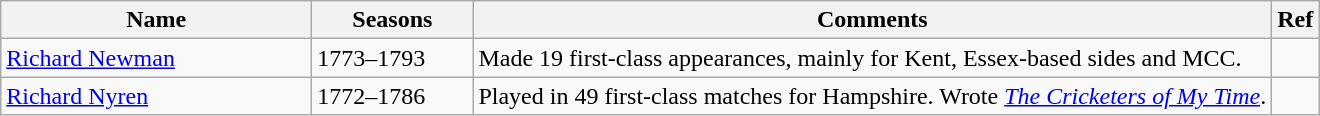<table class="wikitable">
<tr>
<th style="width:200px">Name</th>
<th style="width: 100px">Seasons</th>
<th>Comments</th>
<th>Ref</th>
</tr>
<tr>
<td><a href='#'>Richard Newman</a></td>
<td>1773–1793</td>
<td>Made 19 first-class appearances, mainly for Kent, Essex-based sides and MCC.</td>
<td></td>
</tr>
<tr>
<td><a href='#'>Richard Nyren</a></td>
<td>1772–1786</td>
<td>Played in 49 first-class matches for Hampshire. Wrote <em><a href='#'>The Cricketers of My Time</a></em>.</td>
<td></td>
</tr>
</table>
